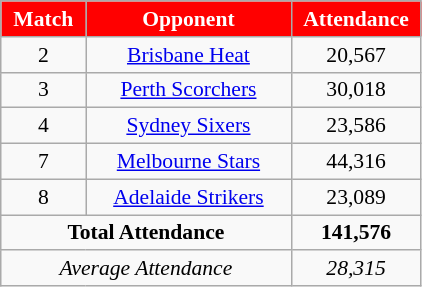<table class="wikitable" style="text-align:center; font-size:90%">
<tr>
<th style="width:50px; background:red; color:white; text-align:center;">Match</th>
<th style="width:130px; background:red; color:white; text-align:center;" class="unsortable">Opponent</th>
<th style="width:80px; background:red; color:white; text-align:center;">Attendance</th>
</tr>
<tr>
<td>2</td>
<td><a href='#'>Brisbane Heat</a></td>
<td>20,567</td>
</tr>
<tr>
<td>3</td>
<td><a href='#'>Perth Scorchers</a></td>
<td>30,018</td>
</tr>
<tr>
<td>4</td>
<td><a href='#'>Sydney Sixers</a></td>
<td>23,586</td>
</tr>
<tr>
<td>7</td>
<td><a href='#'>Melbourne Stars</a></td>
<td>44,316</td>
</tr>
<tr>
<td>8</td>
<td><a href='#'>Adelaide Strikers</a></td>
<td>23,089</td>
</tr>
<tr class="sortbottom">
<td colspan="2"><strong>Total Attendance</strong></td>
<td><strong>141,576</strong></td>
</tr>
<tr class="sortbottom">
<td colspan="2"><em>Average Attendance</em></td>
<td><em>28,315</em></td>
</tr>
</table>
